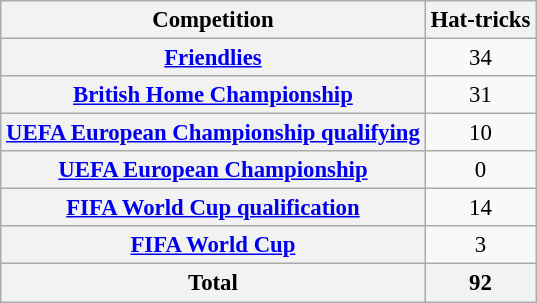<table class="wikitable plainrowheaders sortable" style="text-align:center; font-size:95%">
<tr>
<th scope="col">Competition</th>
<th scope="col">Hat-tricks</th>
</tr>
<tr>
<th scope="row"><a href='#'>Friendlies</a></th>
<td>34</td>
</tr>
<tr>
<th scope="row"><a href='#'>British Home Championship</a></th>
<td>31</td>
</tr>
<tr>
<th scope="row"><a href='#'>UEFA European Championship qualifying</a></th>
<td>10</td>
</tr>
<tr>
<th scope="row"><a href='#'>UEFA European Championship</a></th>
<td>0</td>
</tr>
<tr>
<th scope="row"><a href='#'>FIFA World Cup qualification</a></th>
<td>14</td>
</tr>
<tr>
<th scope="row"><a href='#'>FIFA World Cup</a></th>
<td>3</td>
</tr>
<tr>
<th>Total</th>
<th>92</th>
</tr>
</table>
